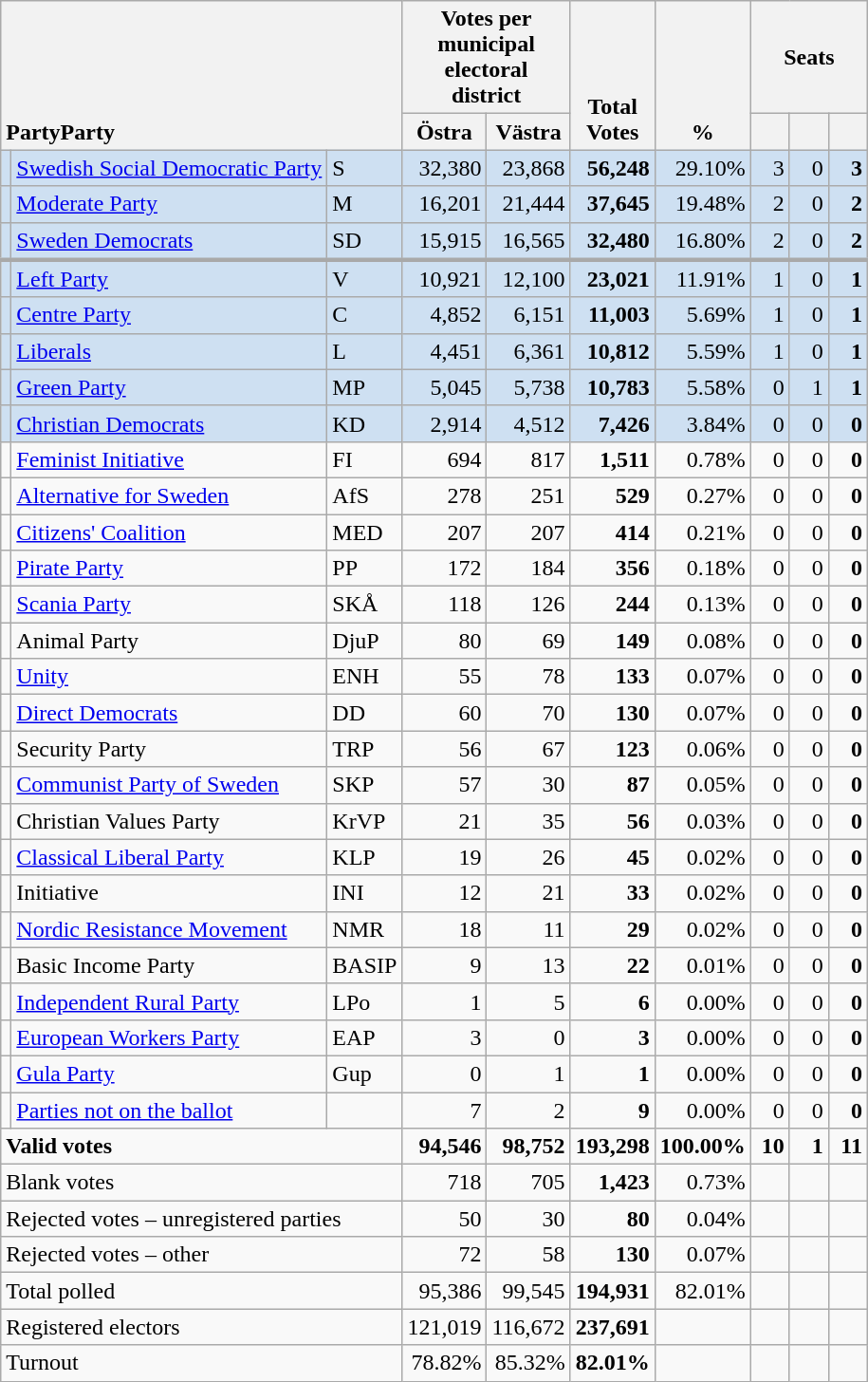<table class="wikitable" border="1" style="text-align:right;">
<tr>
<th style="text-align:left;" valign=bottom rowspan=2 colspan=3>PartyParty</th>
<th colspan=2>Votes per municipal electoral district</th>
<th align=center valign=bottom rowspan=2 width="50">Total Votes</th>
<th align=center valign=bottom rowspan=2 width="50">%</th>
<th colspan=3>Seats</th>
</tr>
<tr>
<th align=center valign=bottom width="50">Östra</th>
<th align=center valign=bottom width="50">Västra</th>
<th align=center valign=bottom width="20"><small></small></th>
<th align=center valign=bottom width="20"><small><a href='#'></a></small></th>
<th align=center valign=bottom width="20"><small></small></th>
</tr>
<tr style="background:#CEE0F2;">
<td></td>
<td align=left style="white-space: nowrap;"><a href='#'>Swedish Social Democratic Party</a></td>
<td align=left>S</td>
<td>32,380</td>
<td>23,868</td>
<td><strong>56,248</strong></td>
<td>29.10%</td>
<td>3</td>
<td>0</td>
<td><strong>3</strong></td>
</tr>
<tr style="background:#CEE0F2;">
<td></td>
<td align=left><a href='#'>Moderate Party</a></td>
<td align=left>M</td>
<td>16,201</td>
<td>21,444</td>
<td><strong>37,645</strong></td>
<td>19.48%</td>
<td>2</td>
<td>0</td>
<td><strong>2</strong></td>
</tr>
<tr style="background:#CEE0F2;">
<td></td>
<td align=left><a href='#'>Sweden Democrats</a></td>
<td align=left>SD</td>
<td>15,915</td>
<td>16,565</td>
<td><strong>32,480</strong></td>
<td>16.80%</td>
<td>2</td>
<td>0</td>
<td><strong>2</strong></td>
</tr>
<tr style="background:#CEE0F2; border-top:3px solid darkgray;">
<td></td>
<td align=left><a href='#'>Left Party</a></td>
<td align=left>V</td>
<td>10,921</td>
<td>12,100</td>
<td><strong>23,021</strong></td>
<td>11.91%</td>
<td>1</td>
<td>0</td>
<td><strong>1</strong></td>
</tr>
<tr style="background:#CEE0F2;">
<td></td>
<td align=left><a href='#'>Centre Party</a></td>
<td align=left>C</td>
<td>4,852</td>
<td>6,151</td>
<td><strong>11,003</strong></td>
<td>5.69%</td>
<td>1</td>
<td>0</td>
<td><strong>1</strong></td>
</tr>
<tr style="background:#CEE0F2;">
<td></td>
<td align=left><a href='#'>Liberals</a></td>
<td align=left>L</td>
<td>4,451</td>
<td>6,361</td>
<td><strong>10,812</strong></td>
<td>5.59%</td>
<td>1</td>
<td>0</td>
<td><strong>1</strong></td>
</tr>
<tr style="background:#CEE0F2;">
<td></td>
<td align=left><a href='#'>Green Party</a></td>
<td align=left>MP</td>
<td>5,045</td>
<td>5,738</td>
<td><strong>10,783</strong></td>
<td>5.58%</td>
<td>0</td>
<td>1</td>
<td><strong>1</strong></td>
</tr>
<tr style="background:#CEE0F2;">
<td></td>
<td align=left><a href='#'>Christian Democrats</a></td>
<td align=left>KD</td>
<td>2,914</td>
<td>4,512</td>
<td><strong>7,426</strong></td>
<td>3.84%</td>
<td>0</td>
<td>0</td>
<td><strong>0</strong></td>
</tr>
<tr>
<td></td>
<td align=left><a href='#'>Feminist Initiative</a></td>
<td align=left>FI</td>
<td>694</td>
<td>817</td>
<td><strong>1,511</strong></td>
<td>0.78%</td>
<td>0</td>
<td>0</td>
<td><strong>0</strong></td>
</tr>
<tr>
<td></td>
<td align=left><a href='#'>Alternative for Sweden</a></td>
<td align=left>AfS</td>
<td>278</td>
<td>251</td>
<td><strong>529</strong></td>
<td>0.27%</td>
<td>0</td>
<td>0</td>
<td><strong>0</strong></td>
</tr>
<tr>
<td></td>
<td align=left><a href='#'>Citizens' Coalition</a></td>
<td align=left>MED</td>
<td>207</td>
<td>207</td>
<td><strong>414</strong></td>
<td>0.21%</td>
<td>0</td>
<td>0</td>
<td><strong>0</strong></td>
</tr>
<tr>
<td></td>
<td align=left><a href='#'>Pirate Party</a></td>
<td align=left>PP</td>
<td>172</td>
<td>184</td>
<td><strong>356</strong></td>
<td>0.18%</td>
<td>0</td>
<td>0</td>
<td><strong>0</strong></td>
</tr>
<tr>
<td></td>
<td align=left><a href='#'>Scania Party</a></td>
<td align=left>SKÅ</td>
<td>118</td>
<td>126</td>
<td><strong>244</strong></td>
<td>0.13%</td>
<td>0</td>
<td>0</td>
<td><strong>0</strong></td>
</tr>
<tr>
<td></td>
<td align=left>Animal Party</td>
<td align=left>DjuP</td>
<td>80</td>
<td>69</td>
<td><strong>149</strong></td>
<td>0.08%</td>
<td>0</td>
<td>0</td>
<td><strong>0</strong></td>
</tr>
<tr>
<td></td>
<td align=left><a href='#'>Unity</a></td>
<td align=left>ENH</td>
<td>55</td>
<td>78</td>
<td><strong>133</strong></td>
<td>0.07%</td>
<td>0</td>
<td>0</td>
<td><strong>0</strong></td>
</tr>
<tr>
<td></td>
<td align=left><a href='#'>Direct Democrats</a></td>
<td align=left>DD</td>
<td>60</td>
<td>70</td>
<td><strong>130</strong></td>
<td>0.07%</td>
<td>0</td>
<td>0</td>
<td><strong>0</strong></td>
</tr>
<tr>
<td></td>
<td align=left>Security Party</td>
<td align=left>TRP</td>
<td>56</td>
<td>67</td>
<td><strong>123</strong></td>
<td>0.06%</td>
<td>0</td>
<td>0</td>
<td><strong>0</strong></td>
</tr>
<tr>
<td></td>
<td align=left><a href='#'>Communist Party of Sweden</a></td>
<td align=left>SKP</td>
<td>57</td>
<td>30</td>
<td><strong>87</strong></td>
<td>0.05%</td>
<td>0</td>
<td>0</td>
<td><strong>0</strong></td>
</tr>
<tr>
<td></td>
<td align=left>Christian Values Party</td>
<td align=left>KrVP</td>
<td>21</td>
<td>35</td>
<td><strong>56</strong></td>
<td>0.03%</td>
<td>0</td>
<td>0</td>
<td><strong>0</strong></td>
</tr>
<tr>
<td></td>
<td align=left><a href='#'>Classical Liberal Party</a></td>
<td align=left>KLP</td>
<td>19</td>
<td>26</td>
<td><strong>45</strong></td>
<td>0.02%</td>
<td>0</td>
<td>0</td>
<td><strong>0</strong></td>
</tr>
<tr>
<td></td>
<td align=left>Initiative</td>
<td align=left>INI</td>
<td>12</td>
<td>21</td>
<td><strong>33</strong></td>
<td>0.02%</td>
<td>0</td>
<td>0</td>
<td><strong>0</strong></td>
</tr>
<tr>
<td></td>
<td align=left><a href='#'>Nordic Resistance Movement</a></td>
<td align=left>NMR</td>
<td>18</td>
<td>11</td>
<td><strong>29</strong></td>
<td>0.02%</td>
<td>0</td>
<td>0</td>
<td><strong>0</strong></td>
</tr>
<tr>
<td></td>
<td align=left>Basic Income Party</td>
<td align=left>BASIP</td>
<td>9</td>
<td>13</td>
<td><strong>22</strong></td>
<td>0.01%</td>
<td>0</td>
<td>0</td>
<td><strong>0</strong></td>
</tr>
<tr>
<td></td>
<td align=left><a href='#'>Independent Rural Party</a></td>
<td align=left>LPo</td>
<td>1</td>
<td>5</td>
<td><strong>6</strong></td>
<td>0.00%</td>
<td>0</td>
<td>0</td>
<td><strong>0</strong></td>
</tr>
<tr>
<td></td>
<td align=left><a href='#'>European Workers Party</a></td>
<td align=left>EAP</td>
<td>3</td>
<td>0</td>
<td><strong>3</strong></td>
<td>0.00%</td>
<td>0</td>
<td>0</td>
<td><strong>0</strong></td>
</tr>
<tr>
<td></td>
<td align=left><a href='#'>Gula Party</a></td>
<td align=left>Gup</td>
<td>0</td>
<td>1</td>
<td><strong>1</strong></td>
<td>0.00%</td>
<td>0</td>
<td>0</td>
<td><strong>0</strong></td>
</tr>
<tr>
<td></td>
<td align=left><a href='#'>Parties not on the ballot</a></td>
<td></td>
<td>7</td>
<td>2</td>
<td><strong>9</strong></td>
<td>0.00%</td>
<td>0</td>
<td>0</td>
<td><strong>0</strong></td>
</tr>
<tr style="font-weight:bold">
<td align=left colspan=3>Valid votes</td>
<td>94,546</td>
<td>98,752</td>
<td>193,298</td>
<td>100.00%</td>
<td>10</td>
<td>1</td>
<td>11</td>
</tr>
<tr>
<td align=left colspan=3>Blank votes</td>
<td>718</td>
<td>705</td>
<td><strong>1,423</strong></td>
<td>0.73%</td>
<td></td>
<td></td>
<td></td>
</tr>
<tr>
<td align=left colspan=3>Rejected votes – unregistered parties</td>
<td>50</td>
<td>30</td>
<td><strong>80</strong></td>
<td>0.04%</td>
<td></td>
<td></td>
<td></td>
</tr>
<tr>
<td align=left colspan=3>Rejected votes – other</td>
<td>72</td>
<td>58</td>
<td><strong>130</strong></td>
<td>0.07%</td>
<td></td>
<td></td>
<td></td>
</tr>
<tr>
<td align=left colspan=3>Total polled</td>
<td>95,386</td>
<td>99,545</td>
<td><strong>194,931</strong></td>
<td>82.01%</td>
<td></td>
<td></td>
<td></td>
</tr>
<tr>
<td align=left colspan=3>Registered electors</td>
<td>121,019</td>
<td>116,672</td>
<td><strong>237,691</strong></td>
<td></td>
<td></td>
<td></td>
<td></td>
</tr>
<tr>
<td align=left colspan=3>Turnout</td>
<td>78.82%</td>
<td>85.32%</td>
<td><strong>82.01%</strong></td>
<td></td>
<td></td>
<td></td>
<td></td>
</tr>
</table>
